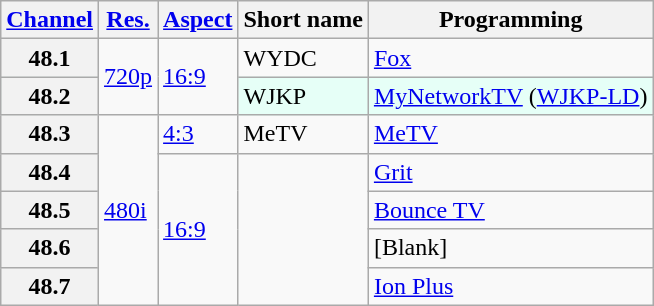<table class="wikitable">
<tr>
<th><a href='#'>Channel</a></th>
<th><a href='#'>Res.</a></th>
<th><a href='#'>Aspect</a></th>
<th>Short name</th>
<th>Programming</th>
</tr>
<tr>
<th scope = "row">48.1</th>
<td rowspan=2><a href='#'>720p</a></td>
<td rowspan=2><a href='#'>16:9</a></td>
<td>WYDC</td>
<td><a href='#'>Fox</a></td>
</tr>
<tr style="background-color: #E6FFF7;">
<th scope = "row">48.2</th>
<td>WJKP</td>
<td><a href='#'>MyNetworkTV</a> (<a href='#'>WJKP-LD</a>)</td>
</tr>
<tr>
<th scope = "row">48.3</th>
<td rowspan=5><a href='#'>480i</a></td>
<td><a href='#'>4:3</a></td>
<td>MeTV</td>
<td><a href='#'>MeTV</a></td>
</tr>
<tr>
<th scope = "row">48.4</th>
<td rowspan=4><a href='#'>16:9</a></td>
<td rowspan=4></td>
<td><a href='#'>Grit</a></td>
</tr>
<tr>
<th scope = "row">48.5</th>
<td><a href='#'>Bounce TV</a></td>
</tr>
<tr>
<th scope = "row">48.6</th>
<td>[Blank]</td>
</tr>
<tr>
<th scope = "row">48.7</th>
<td><a href='#'>Ion Plus</a></td>
</tr>
</table>
